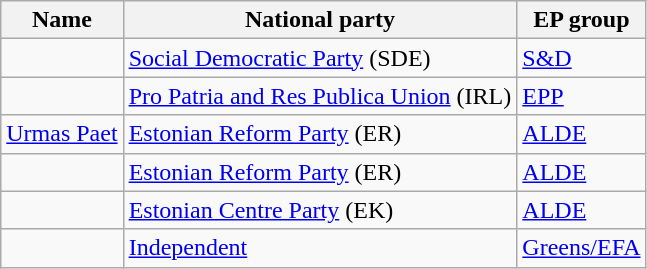<table class="sortable wikitable">
<tr>
<th>Name</th>
<th>National party</th>
<th>EP group</th>
</tr>
<tr>
<td></td>
<td> <a href='#'>Social Democratic Party</a> (SDE)</td>
<td> <a href='#'>S&D</a></td>
</tr>
<tr>
<td></td>
<td> <a href='#'>Pro Patria and Res Publica Union</a> (IRL)</td>
<td> <a href='#'>EPP</a></td>
</tr>
<tr>
<td><a href='#'>Urmas Paet</a></td>
<td> <a href='#'>Estonian Reform Party</a> (ER)</td>
<td> <a href='#'>ALDE</a></td>
</tr>
<tr>
<td></td>
<td> <a href='#'>Estonian Reform Party</a> (ER)</td>
<td> <a href='#'>ALDE</a></td>
</tr>
<tr>
<td></td>
<td> <a href='#'>Estonian Centre Party</a> (EK)</td>
<td> <a href='#'>ALDE</a></td>
</tr>
<tr>
<td></td>
<td> <a href='#'>Independent</a></td>
<td> <a href='#'>Greens/EFA</a></td>
</tr>
</table>
